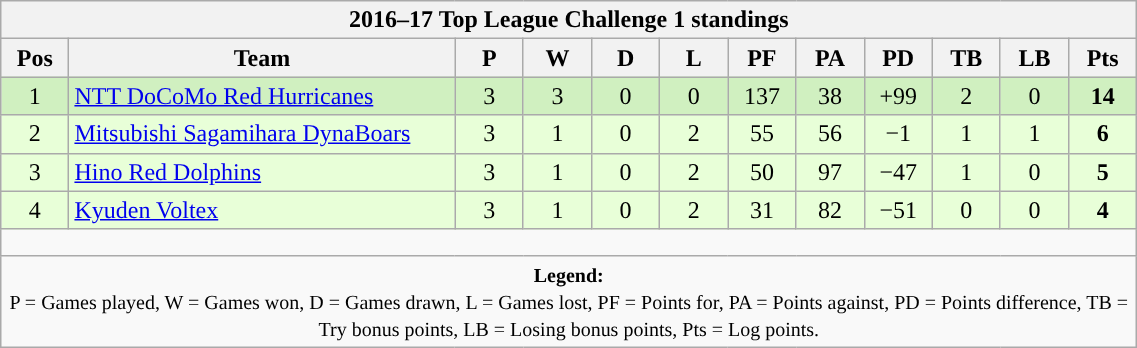<table class="wikitable" style="text-align:center; font-size:100%; width:60%;">
<tr>
<th colspan="100%" cellpadding="0" cellspacing="0"><strong>2016–17 Top League Challenge 1 standings</strong></th>
</tr>
<tr>
<th style="width:6%;">Pos</th>
<th style="width:34%;">Team</th>
<th style="width:6%;">P</th>
<th style="width:6%;">W</th>
<th style="width:6%;">D</th>
<th style="width:6%;">L</th>
<th style="width:6%;">PF</th>
<th style="width:6%;">PA</th>
<th style="width:6%;">PD</th>
<th style="width:6%;">TB</th>
<th style="width:6%;">LB</th>
<th style="width:6%;">Pts<br></th>
</tr>
<tr style="background:#D0F0C0;">
<td>1</td>
<td style="text-align:left;"><a href='#'>NTT DoCoMo Red Hurricanes</a></td>
<td>3</td>
<td>3</td>
<td>0</td>
<td>0</td>
<td>137</td>
<td>38</td>
<td>+99</td>
<td>2</td>
<td>0</td>
<td><strong>14</strong></td>
</tr>
<tr style="background:#E8FFD8;">
<td>2</td>
<td style="text-align:left;"><a href='#'>Mitsubishi Sagamihara DynaBoars</a></td>
<td>3</td>
<td>1</td>
<td>0</td>
<td>2</td>
<td>55</td>
<td>56</td>
<td>−1</td>
<td>1</td>
<td>1</td>
<td><strong>6</strong></td>
</tr>
<tr style="background:#E8FFD8;">
<td>3</td>
<td style="text-align:left;"><a href='#'>Hino Red Dolphins</a></td>
<td>3</td>
<td>1</td>
<td>0</td>
<td>2</td>
<td>50</td>
<td>97</td>
<td>−47</td>
<td>1</td>
<td>0</td>
<td><strong>5</strong></td>
</tr>
<tr style="background:#E8FFD8;">
<td>4</td>
<td style="text-align:left;"><a href='#'>Kyuden Voltex</a></td>
<td>3</td>
<td>1</td>
<td>0</td>
<td>2</td>
<td>31</td>
<td>82</td>
<td>−51</td>
<td>0</td>
<td>0</td>
<td><strong>4</strong></td>
</tr>
<tr>
<td colspan="100%" style="height:10px;"></td>
</tr>
<tr>
<td colspan="100%"><small><strong>Legend:</strong> <br> P = Games played, W = Games won, D = Games drawn, L = Games lost, PF = Points for, PA = Points against, PD = Points difference, TB = Try bonus points, LB = Losing bonus points, Pts = Log points.</small></td>
</tr>
</table>
